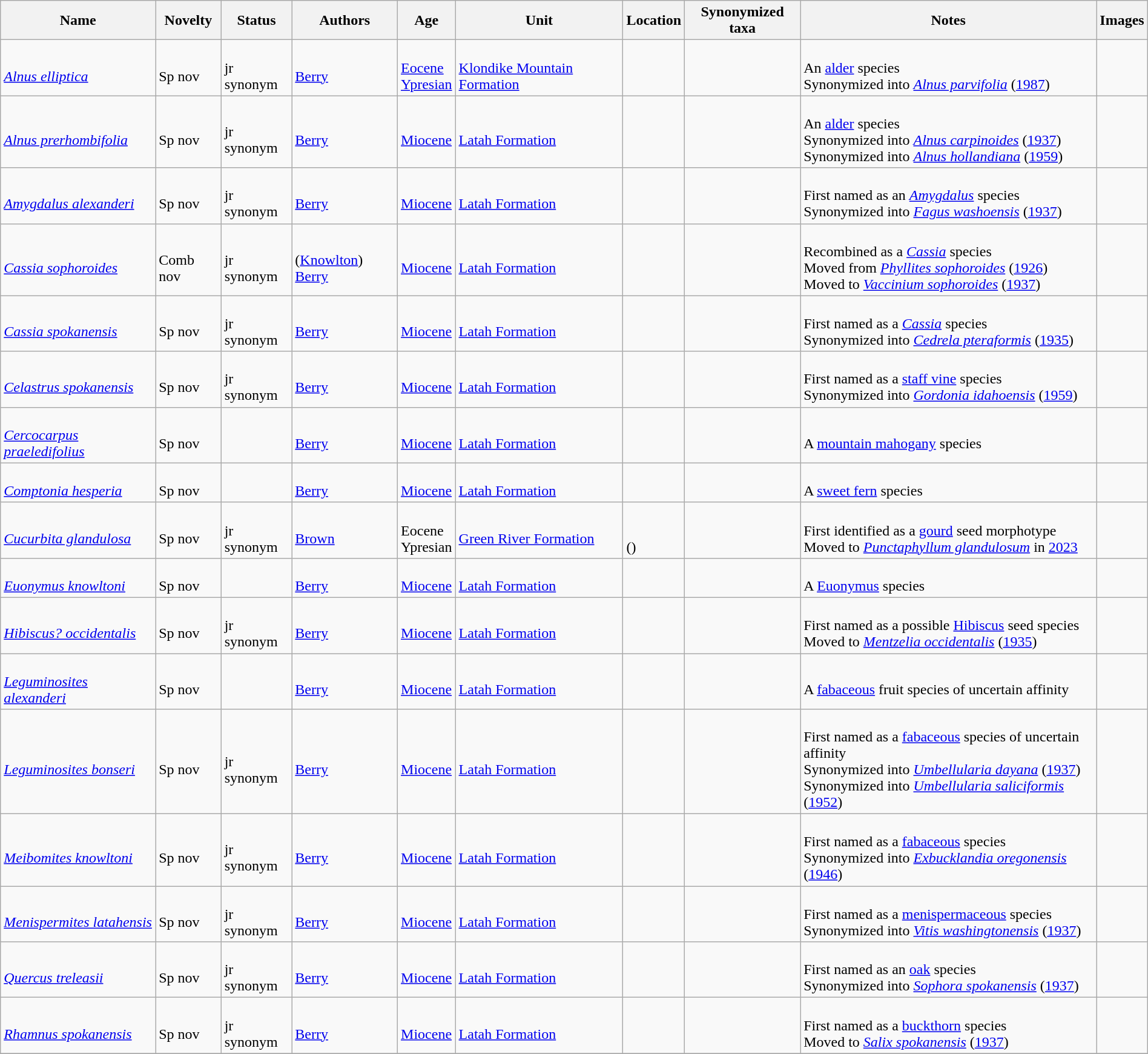<table class="wikitable sortable" align="center" width="100%">
<tr>
<th>Name</th>
<th>Novelty</th>
<th>Status</th>
<th>Authors</th>
<th>Age</th>
<th>Unit</th>
<th>Location</th>
<th>Synonymized taxa</th>
<th>Notes</th>
<th>Images</th>
</tr>
<tr>
<td><br><em><a href='#'>Alnus elliptica</a></em></td>
<td><br>Sp nov</td>
<td><br>jr synonym</td>
<td><br><a href='#'>Berry</a></td>
<td><br><a href='#'>Eocene</a><br><a href='#'>Ypresian</a></td>
<td><br><a href='#'>Klondike Mountain Formation</a></td>
<td><br><br></td>
<td></td>
<td><br>An <a href='#'>alder</a> species<br> Synonymized into <em><a href='#'>Alnus parvifolia</a></em> (<a href='#'>1987</a>)</td>
<td><br></td>
</tr>
<tr>
<td><br><em><a href='#'>Alnus prerhombifolia</a></em></td>
<td><br>Sp nov</td>
<td><br>jr synonym</td>
<td><br><a href='#'>Berry</a></td>
<td><br><a href='#'>Miocene</a></td>
<td><br><a href='#'>Latah Formation</a></td>
<td><br><br></td>
<td></td>
<td><br>An <a href='#'>alder</a> species<br>Synonymized into <em><a href='#'>Alnus carpinoides</a></em> (<a href='#'>1937</a>)<br>Synonymized into <em><a href='#'>Alnus hollandiana</a></em> (<a href='#'>1959</a>)</td>
<td><br></td>
</tr>
<tr>
<td><br><em><a href='#'>Amygdalus alexanderi</a></em></td>
<td><br>Sp nov</td>
<td><br>jr synonym</td>
<td><br><a href='#'>Berry</a></td>
<td><br><a href='#'>Miocene</a></td>
<td><br><a href='#'>Latah Formation</a></td>
<td><br><br></td>
<td></td>
<td><br>First named as an <em><a href='#'>Amygdalus</a></em> species<br> Synonymized into <em><a href='#'>Fagus washoensis</a></em> (<a href='#'>1937</a>)</td>
<td></td>
</tr>
<tr>
<td><br><em><a href='#'>Cassia sophoroides</a></em></td>
<td><br>Comb nov</td>
<td><br>jr synonym</td>
<td><br>(<a href='#'>Knowlton</a>) <a href='#'>Berry</a></td>
<td><br><a href='#'>Miocene</a></td>
<td><br><a href='#'>Latah Formation</a></td>
<td><br><br></td>
<td></td>
<td><br>Recombined as a <em><a href='#'>Cassia</a></em> species<br> Moved from <em><a href='#'>Phyllites sophoroides</a></em> (<a href='#'>1926</a>)<br>Moved to <em><a href='#'>Vaccinium sophoroides</a></em> (<a href='#'>1937</a>)</td>
<td><br></td>
</tr>
<tr>
<td><br><em><a href='#'>Cassia spokanensis</a></em></td>
<td><br>Sp nov</td>
<td><br>jr synonym</td>
<td><br><a href='#'>Berry</a></td>
<td><br><a href='#'>Miocene</a></td>
<td><br><a href='#'>Latah Formation</a></td>
<td><br><br></td>
<td></td>
<td><br>First named as a <em><a href='#'>Cassia</a></em> species<br> Synonymized into <em><a href='#'>Cedrela pteraformis</a></em> (<a href='#'>1935</a>)</td>
<td><br></td>
</tr>
<tr>
<td><br><em><a href='#'>Celastrus spokanensis</a></em></td>
<td><br>Sp nov</td>
<td><br>jr synonym</td>
<td><br><a href='#'>Berry</a></td>
<td><br><a href='#'>Miocene</a></td>
<td><br><a href='#'>Latah Formation</a></td>
<td><br><br></td>
<td></td>
<td><br>First named as a <a href='#'>staff vine</a> species<br>Synonymized into <em><a href='#'>Gordonia idahoensis</a></em> (<a href='#'>1959</a>)</td>
<td><br></td>
</tr>
<tr>
<td><br><em><a href='#'>Cercocarpus praeledifolius</a></em></td>
<td><br>Sp nov</td>
<td></td>
<td><br><a href='#'>Berry</a></td>
<td><br><a href='#'>Miocene</a></td>
<td><br><a href='#'>Latah Formation</a></td>
<td><br><br></td>
<td></td>
<td><br>A <a href='#'>mountain mahogany</a> species</td>
<td><br></td>
</tr>
<tr>
<td><br><em><a href='#'>Comptonia hesperia</a></em></td>
<td><br>Sp nov</td>
<td></td>
<td><br><a href='#'>Berry</a></td>
<td><br><a href='#'>Miocene</a></td>
<td><br><a href='#'>Latah Formation</a></td>
<td><br><br></td>
<td></td>
<td><br>A <a href='#'>sweet fern</a> species</td>
<td><br></td>
</tr>
<tr>
<td><br><em><a href='#'>Cucurbita glandulosa</a></em></td>
<td><br>Sp nov</td>
<td><br>jr synonym</td>
<td><br><a href='#'>Brown</a></td>
<td><br>Eocene<br>Ypresian</td>
<td><br><a href='#'>Green River Formation</a></td>
<td><br><br>()</td>
<td></td>
<td><br>First identified as a <a href='#'>gourd</a> seed morphotype<br> Moved to <em><a href='#'>Punctaphyllum glandulosum</a></em> in <a href='#'>2023</a></td>
<td></td>
</tr>
<tr>
<td><br><em><a href='#'>Euonymus knowltoni</a></em></td>
<td><br>Sp nov</td>
<td></td>
<td><br><a href='#'>Berry</a></td>
<td><br><a href='#'>Miocene</a></td>
<td><br><a href='#'>Latah Formation</a></td>
<td><br><br></td>
<td></td>
<td><br>A <a href='#'>Euonymus</a> species</td>
<td><br></td>
</tr>
<tr>
<td><br><em><a href='#'>Hibiscus? occidentalis</a></em></td>
<td><br>Sp nov</td>
<td><br>jr synonym</td>
<td><br><a href='#'>Berry</a></td>
<td><br><a href='#'>Miocene</a></td>
<td><br><a href='#'>Latah Formation</a></td>
<td><br><br></td>
<td></td>
<td><br>First named as a possible <a href='#'>Hibiscus</a> seed species<br>Moved to <em><a href='#'>Mentzelia occidentalis</a></em> (<a href='#'>1935</a>)</td>
<td><br></td>
</tr>
<tr>
<td><br><em><a href='#'>Leguminosites alexanderi</a></em></td>
<td><br>Sp nov</td>
<td></td>
<td><br><a href='#'>Berry</a></td>
<td><br><a href='#'>Miocene</a></td>
<td><br><a href='#'>Latah Formation</a></td>
<td><br><br></td>
<td></td>
<td><br>A <a href='#'>fabaceous</a> fruit species of uncertain affinity</td>
<td><br></td>
</tr>
<tr>
<td><br><em><a href='#'>Leguminosites bonseri</a></em></td>
<td><br>Sp nov</td>
<td><br>jr synonym</td>
<td><br><a href='#'>Berry</a></td>
<td><br><a href='#'>Miocene</a></td>
<td><br><a href='#'>Latah Formation</a></td>
<td><br><br></td>
<td></td>
<td><br>First named as a <a href='#'>fabaceous</a> species of uncertain affinity<br> Synonymized into <em><a href='#'>Umbellularia dayana</a></em> (<a href='#'>1937</a>)<br>Synonymized into <em><a href='#'>Umbellularia saliciformis</a></em> (<a href='#'>1952</a>)</td>
<td><br></td>
</tr>
<tr>
<td><br><em><a href='#'>Meibomites knowltoni</a></em></td>
<td><br>Sp nov</td>
<td><br>jr synonym</td>
<td><br><a href='#'>Berry</a></td>
<td><br><a href='#'>Miocene</a></td>
<td><br><a href='#'>Latah Formation</a></td>
<td><br><br></td>
<td></td>
<td><br>First named as a <a href='#'>fabaceous</a> species<br> Synonymized into <em><a href='#'>Exbucklandia oregonensis</a></em> (<a href='#'>1946</a>)</td>
<td><br></td>
</tr>
<tr>
<td><br><em><a href='#'>Menispermites latahensis</a></em></td>
<td><br>Sp nov</td>
<td><br>jr synonym</td>
<td><br><a href='#'>Berry</a></td>
<td><br><a href='#'>Miocene</a></td>
<td><br><a href='#'>Latah Formation</a></td>
<td><br><br></td>
<td></td>
<td><br>First named as a <a href='#'>menispermaceous</a> species<br> Synonymized into <em><a href='#'>Vitis washingtonensis</a></em> (<a href='#'>1937</a>)</td>
<td><br></td>
</tr>
<tr>
<td><br><em><a href='#'>Quercus treleasii</a></em></td>
<td><br>Sp nov</td>
<td><br>jr synonym</td>
<td><br><a href='#'>Berry</a></td>
<td><br><a href='#'>Miocene</a></td>
<td><br><a href='#'>Latah Formation</a></td>
<td><br><br></td>
<td></td>
<td><br>First named as an <a href='#'>oak</a> species<br>Synonymized into <em><a href='#'>Sophora spokanensis</a></em> (<a href='#'>1937</a>)</td>
<td><br></td>
</tr>
<tr>
<td><br><em><a href='#'>Rhamnus spokanensis</a></em></td>
<td><br>Sp nov</td>
<td><br>jr synonym</td>
<td><br><a href='#'>Berry</a></td>
<td><br><a href='#'>Miocene</a></td>
<td><br><a href='#'>Latah Formation</a></td>
<td><br><br></td>
<td></td>
<td><br>First named as a <a href='#'>buckthorn</a> species<br>Moved to <em><a href='#'>Salix spokanensis</a></em> (<a href='#'>1937</a>)</td>
<td><br></td>
</tr>
<tr>
</tr>
</table>
